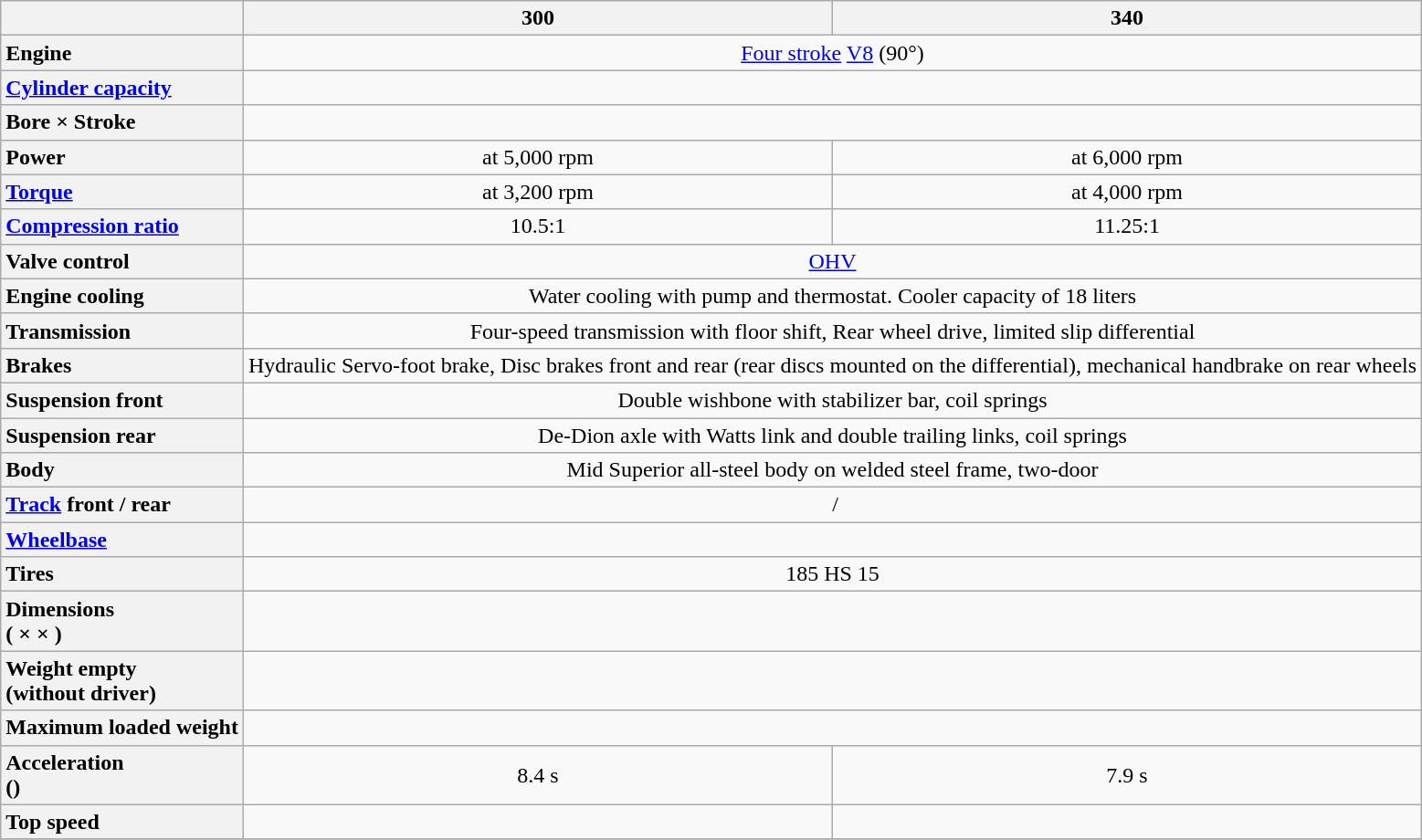<table class="wikitable" style="text-align: center;">
<tr>
<th></th>
<th>300</th>
<th>340</th>
</tr>
<tr>
<th style="text-align: left;">Engine</th>
<td colspan="2"><a href='#'>Four stroke</a> <a href='#'>V8</a> (90°)</td>
</tr>
<tr>
<th style="text-align: left;"><a href='#'>Cylinder capacity</a></th>
<td colspan="2"></td>
</tr>
<tr>
<th style="text-align: left;">Bore × Stroke</th>
<td colspan="2"></td>
</tr>
<tr>
<th style="text-align: left;">Power</th>
<td> at 5,000 rpm</td>
<td> at 6,000 rpm</td>
</tr>
<tr>
<th style="text-align: left;"><a href='#'>Torque</a></th>
<td> at 3,200 rpm</td>
<td> at 4,000 rpm</td>
</tr>
<tr>
<th style="text-align: left;"><a href='#'>Compression ratio</a></th>
<td>10.5:1</td>
<td>11.25:1</td>
</tr>
<tr>
<th style="text-align: left;">Valve control</th>
<td colspan="2"><a href='#'>OHV</a></td>
</tr>
<tr>
<th style="text-align: left;">Engine cooling</th>
<td colspan="2">Water cooling with pump and thermostat. Cooler capacity of 18 liters</td>
</tr>
<tr>
<th style="text-align: left;">Transmission</th>
<td colspan="2">Four-speed transmission with floor shift, Rear wheel drive, limited slip differential</td>
</tr>
<tr>
<th style="text-align: left;">Brakes</th>
<td colspan="2">Hydraulic Servo-foot brake, Disc brakes front and rear (rear discs mounted on the differential), mechanical handbrake on rear wheels</td>
</tr>
<tr>
<th style="text-align: left;">Suspension front</th>
<td colspan="2">Double wishbone with stabilizer bar, coil springs</td>
</tr>
<tr>
<th style="text-align: left;">Suspension rear</th>
<td colspan="2">De-Dion axle with Watts link and double trailing links, coil springs</td>
</tr>
<tr>
<th style="text-align: left;">Body</th>
<td colspan="2">Mid Superior all-steel body on welded steel frame, two-door</td>
</tr>
<tr>
<th style="text-align: left;"><a href='#'>Track</a> front / rear</th>
<td colspan="2"> / </td>
</tr>
<tr>
<th style="text-align: left;"><a href='#'>Wheelbase</a></th>
<td colspan="2"></td>
</tr>
<tr>
<th style="text-align: left;">Tires</th>
<td colspan="2">185 HS 15</td>
</tr>
<tr>
<th style="text-align: left;">Dimensions<br>( ×  × )</th>
<td colspan="2"></td>
</tr>
<tr>
<th style="text-align: left;">Weight empty<br>(without driver)</th>
<td colspan="2"></td>
</tr>
<tr>
<th style="text-align: left;">Maximum loaded weight</th>
<td colspan="2"></td>
</tr>
<tr>
<th style="text-align: left;">Acceleration<br>()</th>
<td>8.4 s</td>
<td>7.9 s</td>
</tr>
<tr>
<th style="text-align: left;">Top speed</th>
<td></td>
<td></td>
</tr>
<tr>
</tr>
</table>
